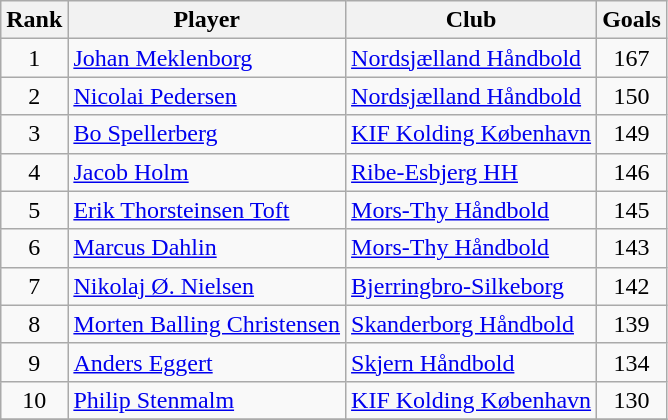<table class="wikitable sortable" style="text-align:center">
<tr>
<th>Rank</th>
<th>Player</th>
<th>Club</th>
<th>Goals</th>
</tr>
<tr>
<td>1</td>
<td style="text-align:left"> <a href='#'>Johan Meklenborg</a></td>
<td style="text-align:left"><a href='#'>Nordsjælland Håndbold</a></td>
<td>167</td>
</tr>
<tr>
<td>2</td>
<td style="text-align:left"> <a href='#'>Nicolai Pedersen</a></td>
<td style="text-align:left"><a href='#'>Nordsjælland Håndbold</a></td>
<td>150</td>
</tr>
<tr>
<td>3</td>
<td style="text-align:left"> <a href='#'>Bo Spellerberg</a></td>
<td style="text-align:left"><a href='#'>KIF Kolding København</a></td>
<td>149</td>
</tr>
<tr>
<td>4</td>
<td style="text-align:left"> <a href='#'>Jacob Holm</a></td>
<td style="text-align:left"><a href='#'>Ribe-Esbjerg HH</a></td>
<td>146</td>
</tr>
<tr>
<td>5</td>
<td style="text-align:left"> <a href='#'>Erik Thorsteinsen Toft</a></td>
<td style="text-align:left"><a href='#'>Mors-Thy Håndbold</a></td>
<td>145</td>
</tr>
<tr>
<td>6</td>
<td style="text-align:left"> <a href='#'>Marcus Dahlin</a></td>
<td style="text-align:left"><a href='#'>Mors-Thy Håndbold</a></td>
<td>143</td>
</tr>
<tr>
<td>7</td>
<td style="text-align:left"> <a href='#'>Nikolaj Ø. Nielsen</a></td>
<td style="text-align:left"><a href='#'>Bjerringbro-Silkeborg</a></td>
<td>142</td>
</tr>
<tr>
<td>8</td>
<td style="text-align:left"> <a href='#'>Morten Balling Christensen</a></td>
<td style="text-align:left"><a href='#'>Skanderborg Håndbold</a></td>
<td>139</td>
</tr>
<tr>
<td>9</td>
<td style="text-align:left"> <a href='#'>Anders Eggert</a></td>
<td style="text-align:left"><a href='#'>Skjern Håndbold</a></td>
<td>134</td>
</tr>
<tr>
<td>10</td>
<td style="text-align:left"> <a href='#'>Philip Stenmalm</a></td>
<td style="text-align:left"><a href='#'>KIF Kolding København</a></td>
<td>130</td>
</tr>
<tr>
</tr>
</table>
